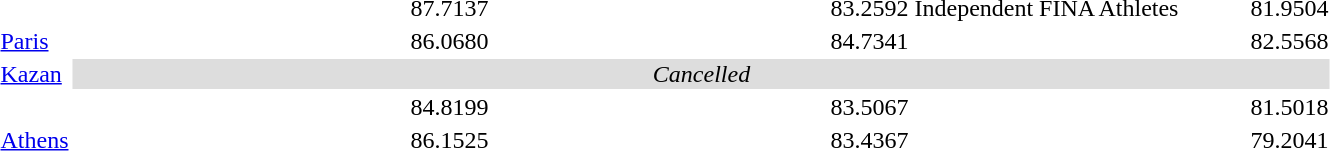<table>
<tr>
<td><br></td>
<td width=220></td>
<td>87.7137</td>
<td width=220></td>
<td>83.2592</td>
<td width=220> Independent FINA Athletes</td>
<td>81.9504</td>
</tr>
<tr>
<td> <a href='#'>Paris</a></td>
<td width=220></td>
<td>86.0680</td>
<td width=220></td>
<td>84.7341</td>
<td width=220></td>
<td>82.5568</td>
</tr>
<tr>
<td> <a href='#'>Kazan</a></td>
<td bgcolor="#DDDDDD" align=center colspan=6><em>Cancelled</em></td>
</tr>
<tr>
<td></td>
<td width=220></td>
<td>84.8199</td>
<td width=220></td>
<td>83.5067</td>
<td width=220></td>
<td>81.5018</td>
</tr>
<tr>
<td> <a href='#'>Athens</a></td>
<td width=220></td>
<td>86.1525</td>
<td width=220></td>
<td>83.4367</td>
<td width=220></td>
<td>79.2041</td>
</tr>
</table>
